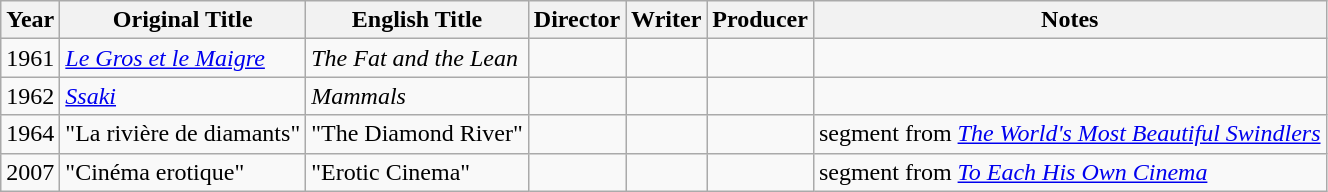<table class="wikitable">
<tr>
<th>Year</th>
<th>Original Title</th>
<th>English Title</th>
<th>Director</th>
<th>Writer</th>
<th>Producer</th>
<th>Notes</th>
</tr>
<tr>
<td>1961</td>
<td><em><a href='#'>Le Gros et le Maigre</a></em></td>
<td><em>The Fat and the Lean</em></td>
<td></td>
<td></td>
<td></td>
<td></td>
</tr>
<tr>
<td>1962</td>
<td><em><a href='#'>Ssaki</a></em></td>
<td><em>Mammals</em></td>
<td></td>
<td></td>
<td></td>
<td></td>
</tr>
<tr>
<td>1964</td>
<td>"La rivière de diamants"</td>
<td>"The Diamond River"</td>
<td></td>
<td></td>
<td></td>
<td>segment from <em><a href='#'>The World's Most Beautiful Swindlers</a></em></td>
</tr>
<tr>
<td>2007</td>
<td>"Cinéma erotique"</td>
<td>"Erotic Cinema"</td>
<td></td>
<td></td>
<td></td>
<td>segment from <em><a href='#'>To Each His Own Cinema</a></em></td>
</tr>
</table>
